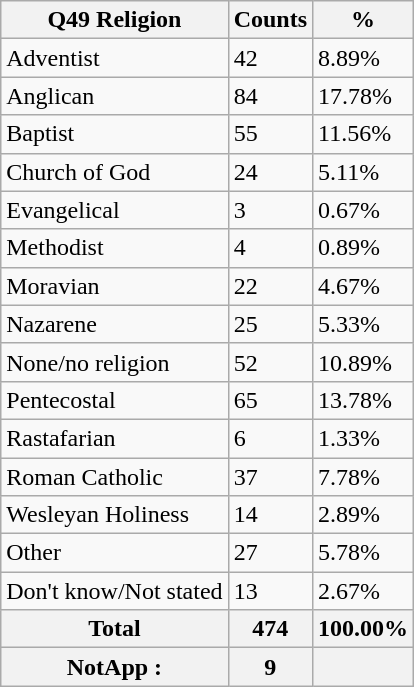<table class="wikitable sortable">
<tr>
<th>Q49 Religion</th>
<th>Counts</th>
<th>%</th>
</tr>
<tr>
<td>Adventist</td>
<td>42</td>
<td>8.89%</td>
</tr>
<tr>
<td>Anglican</td>
<td>84</td>
<td>17.78%</td>
</tr>
<tr>
<td>Baptist</td>
<td>55</td>
<td>11.56%</td>
</tr>
<tr>
<td>Church of God</td>
<td>24</td>
<td>5.11%</td>
</tr>
<tr>
<td>Evangelical</td>
<td>3</td>
<td>0.67%</td>
</tr>
<tr>
<td>Methodist</td>
<td>4</td>
<td>0.89%</td>
</tr>
<tr>
<td>Moravian</td>
<td>22</td>
<td>4.67%</td>
</tr>
<tr>
<td>Nazarene</td>
<td>25</td>
<td>5.33%</td>
</tr>
<tr>
<td>None/no religion</td>
<td>52</td>
<td>10.89%</td>
</tr>
<tr>
<td>Pentecostal</td>
<td>65</td>
<td>13.78%</td>
</tr>
<tr>
<td>Rastafarian</td>
<td>6</td>
<td>1.33%</td>
</tr>
<tr>
<td>Roman Catholic</td>
<td>37</td>
<td>7.78%</td>
</tr>
<tr>
<td>Wesleyan Holiness</td>
<td>14</td>
<td>2.89%</td>
</tr>
<tr>
<td>Other</td>
<td>27</td>
<td>5.78%</td>
</tr>
<tr>
<td>Don't know/Not stated</td>
<td>13</td>
<td>2.67%</td>
</tr>
<tr>
<th>Total</th>
<th>474</th>
<th>100.00%</th>
</tr>
<tr>
<th>NotApp :</th>
<th>9</th>
<th></th>
</tr>
</table>
